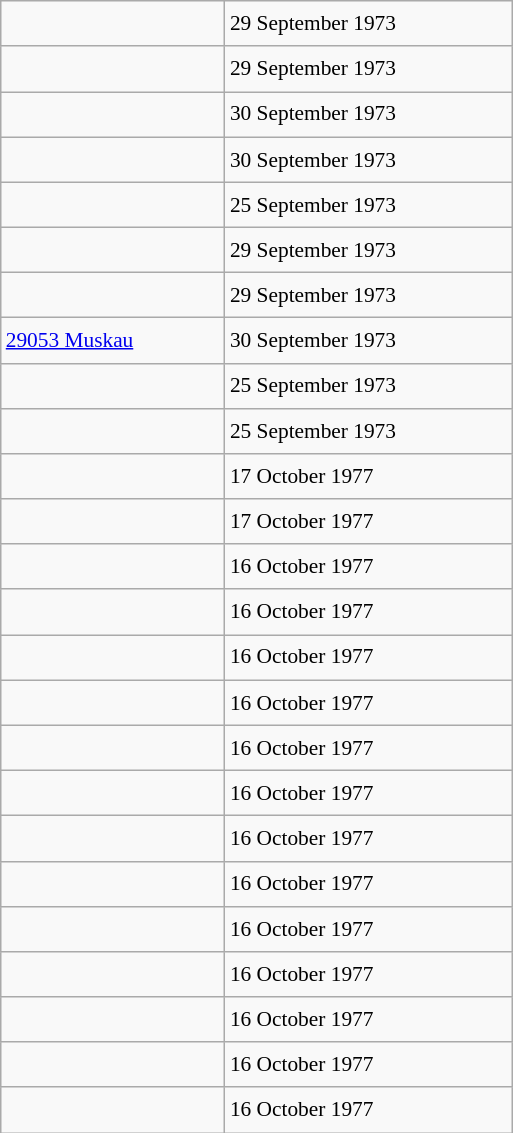<table class="wikitable" style="font-size: 89%; float: left; width: 24em; margin-right: 1em; line-height: 1.65em">
<tr>
<td></td>
<td>29 September 1973</td>
</tr>
<tr>
<td></td>
<td>29 September 1973</td>
</tr>
<tr>
<td></td>
<td>30 September 1973</td>
</tr>
<tr>
<td></td>
<td>30 September 1973</td>
</tr>
<tr>
<td></td>
<td>25 September 1973</td>
</tr>
<tr>
<td></td>
<td>29 September 1973</td>
</tr>
<tr>
<td></td>
<td>29 September 1973</td>
</tr>
<tr>
<td><a href='#'>29053 Muskau</a></td>
<td>30 September 1973</td>
</tr>
<tr>
<td></td>
<td>25 September 1973</td>
</tr>
<tr>
<td></td>
<td>25 September 1973</td>
</tr>
<tr>
<td></td>
<td>17 October 1977</td>
</tr>
<tr>
<td></td>
<td>17 October 1977</td>
</tr>
<tr>
<td></td>
<td>16 October 1977</td>
</tr>
<tr>
<td></td>
<td>16 October 1977</td>
</tr>
<tr>
<td></td>
<td>16 October 1977</td>
</tr>
<tr>
<td></td>
<td>16 October 1977</td>
</tr>
<tr>
<td></td>
<td>16 October 1977</td>
</tr>
<tr>
<td></td>
<td>16 October 1977</td>
</tr>
<tr>
<td></td>
<td>16 October 1977</td>
</tr>
<tr>
<td></td>
<td>16 October 1977</td>
</tr>
<tr>
<td></td>
<td>16 October 1977</td>
</tr>
<tr>
<td></td>
<td>16 October 1977</td>
</tr>
<tr>
<td></td>
<td>16 October 1977</td>
</tr>
<tr>
<td></td>
<td>16 October 1977</td>
</tr>
<tr>
<td></td>
<td>16 October 1977</td>
</tr>
</table>
